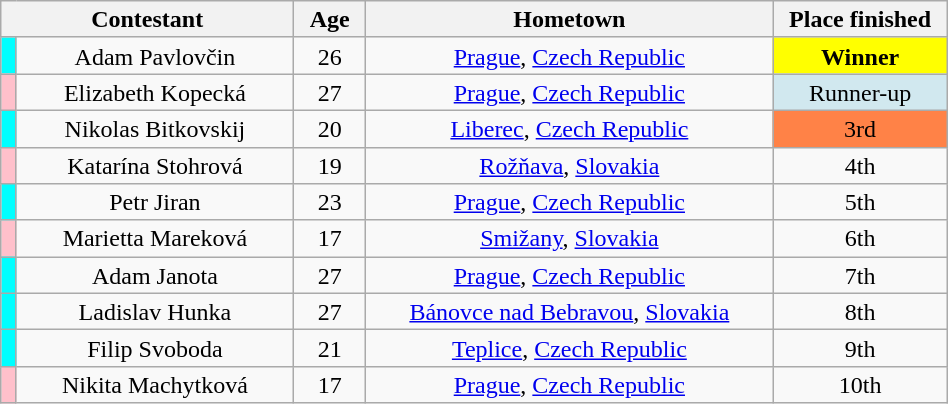<table class="wikitable sortable" style="text-align:center; line-height:17px; width:50%; white-space:nowrap">
<tr>
<th style="width:20%" colspan="2">Contestant</th>
<th style="width:05%">Age</th>
<th style="width:18%">Hometown</th>
<th style="width:05%">Place finished</th>
</tr>
<tr>
<th style="background:cyan;"></th>
<td>Adam Pavlovčin</td>
<td>26</td>
<td><a href='#'>Prague</a>, <a href='#'>Czech Republic</a></td>
<td style="background:yellow;"><strong>Winner</strong></td>
</tr>
<tr>
<th style="background:pink;"></th>
<td>Elizabeth Kopecká</td>
<td>27</td>
<td><a href='#'>Prague</a>, <a href='#'>Czech Republic</a></td>
<td style="background:#D1E8EF;">Runner-up</td>
</tr>
<tr>
<th style="background:cyan;"></th>
<td>Nikolas Bitkovskij</td>
<td>20</td>
<td><a href='#'>Liberec</a>, <a href='#'>Czech Republic</a></td>
<td style="background:#FF8247;">3rd</td>
</tr>
<tr>
<th style="background:pink;"></th>
<td>Katarína Stohrová</td>
<td>19</td>
<td><a href='#'>Rožňava</a>, <a href='#'>Slovakia</a></td>
<td>4th</td>
</tr>
<tr>
<th style="background:cyan;"></th>
<td>Petr Jiran</td>
<td>23</td>
<td><a href='#'>Prague</a>, <a href='#'>Czech Republic</a></td>
<td>5th</td>
</tr>
<tr>
<th style="background:pink;"></th>
<td>Marietta Mareková</td>
<td>17</td>
<td><a href='#'>Smižany</a>, <a href='#'>Slovakia</a></td>
<td>6th</td>
</tr>
<tr>
<th style="background:cyan;"></th>
<td>Adam Janota</td>
<td>27</td>
<td><a href='#'>Prague</a>, <a href='#'>Czech Republic</a></td>
<td>7th</td>
</tr>
<tr>
<th style="background:cyan;"></th>
<td>Ladislav Hunka</td>
<td>27</td>
<td><a href='#'>Bánovce nad Bebravou</a>, <a href='#'>Slovakia</a></td>
<td>8th</td>
</tr>
<tr>
<th style="background:cyan;"></th>
<td>Filip Svoboda</td>
<td>21</td>
<td><a href='#'>Teplice</a>, <a href='#'>Czech Republic</a></td>
<td>9th</td>
</tr>
<tr>
<th style="background:pink;"></th>
<td>Nikita Machytková</td>
<td>17</td>
<td><a href='#'>Prague</a>, <a href='#'>Czech Republic</a></td>
<td>10th</td>
</tr>
</table>
